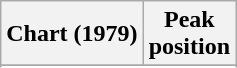<table class="wikitable sortable plainrowheaders" style="text-align:center;">
<tr>
<th>Chart (1979)</th>
<th>Peak<br>position</th>
</tr>
<tr>
</tr>
<tr>
</tr>
<tr>
</tr>
</table>
